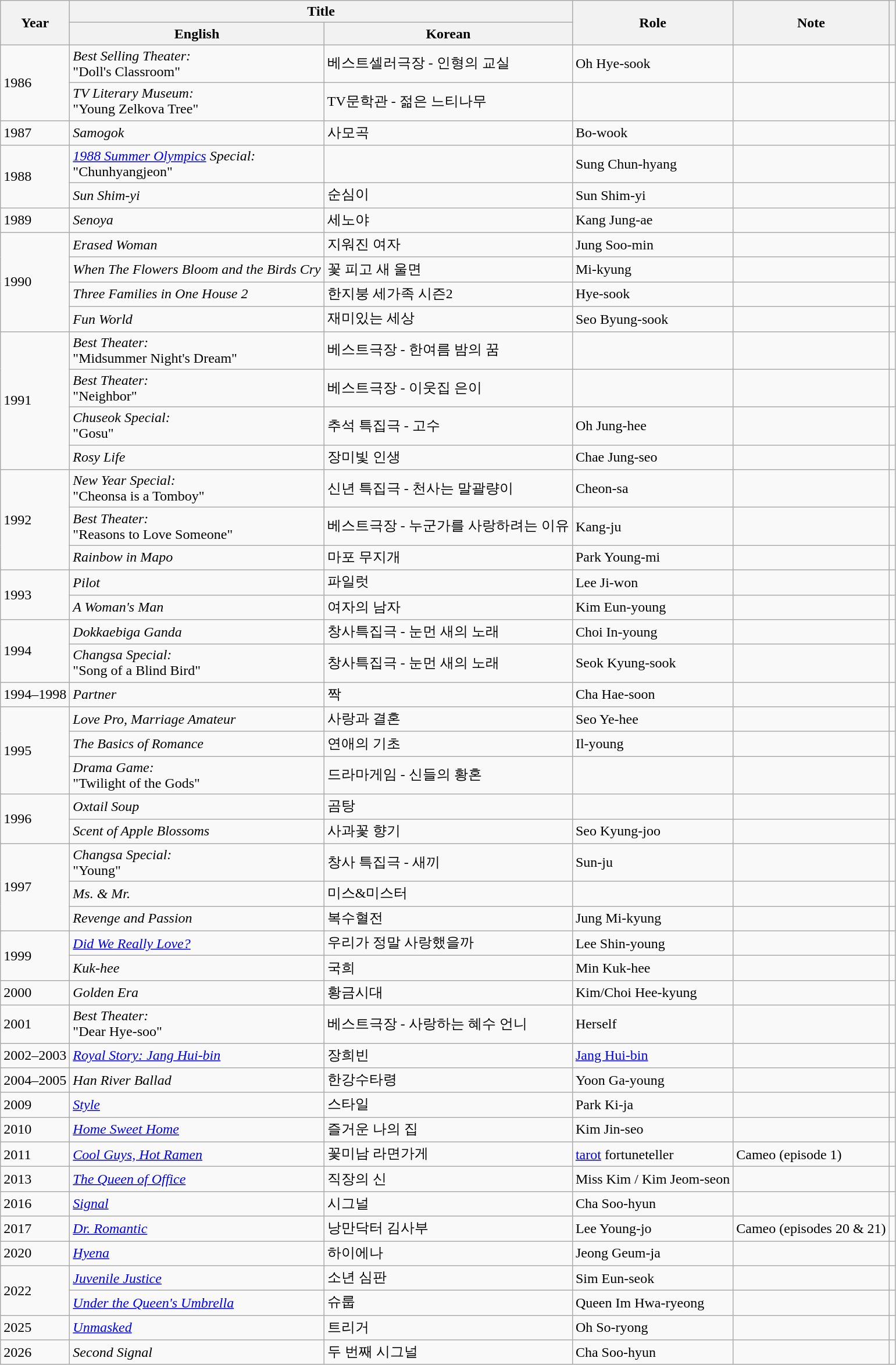<table class="wikitable sortable plainrowheaders">
<tr>
<th rowspan="2" scope="col">Year</th>
<th colspan="2" scope="col">Title</th>
<th rowspan="2" scope="col">Role</th>
<th rowspan="2" scope="col" class="unsortable">Note</th>
<th rowspan="2" scope="col" class="unsortable"></th>
</tr>
<tr>
<th>English</th>
<th>Korean</th>
</tr>
<tr>
<td rowspan=2>1986</td>
<td><em>Best Selling Theater:</em><br>"Doll's Classroom"</td>
<td>베스트셀러극장 - 인형의 교실</td>
<td>Oh Hye-sook</td>
<td></td>
<td></td>
</tr>
<tr>
<td><em>TV Literary Museum:</em><br>"Young Zelkova Tree"</td>
<td>TV문학관 - 젊은 느티나무</td>
<td></td>
<td></td>
<td></td>
</tr>
<tr>
<td>1987</td>
<td><em>Samogok</em></td>
<td>사모곡</td>
<td>Bo-wook</td>
<td></td>
<td></td>
</tr>
<tr>
<td rowspan=2>1988</td>
<td><em><a href='#'>1988 Summer Olympics</a> Special:</em><br>"Chunhyangjeon"</td>
<td></td>
<td>Sung Chun-hyang</td>
<td></td>
<td></td>
</tr>
<tr>
<td><em>Sun Shim-yi</em></td>
<td>순심이</td>
<td>Sun Shim-yi</td>
<td></td>
<td></td>
</tr>
<tr>
<td>1989</td>
<td><em>Senoya</em></td>
<td>세노야</td>
<td>Kang Jung-ae</td>
<td></td>
<td></td>
</tr>
<tr>
<td rowspan=4>1990</td>
<td><em>Erased Woman</em></td>
<td>지워진 여자</td>
<td>Jung Soo-min</td>
<td></td>
<td></td>
</tr>
<tr>
<td><em>When The Flowers Bloom and the Birds Cry</em></td>
<td>꽃 피고 새 울면</td>
<td>Mi-kyung</td>
<td></td>
</tr>
<tr>
<td><em>Three Families in One House 2</em></td>
<td>한지붕 세가족 시즌2</td>
<td>Hye-sook</td>
<td></td>
<td></td>
</tr>
<tr>
<td><em>Fun World</em></td>
<td>재미있는 세상</td>
<td>Seo Byung-sook</td>
<td></td>
<td></td>
</tr>
<tr>
<td rowspan=4>1991</td>
<td><em>Best Theater:</em><br>"Midsummer Night's Dream"</td>
<td>베스트극장 - 한여름 밤의 꿈</td>
<td></td>
<td></td>
<td></td>
</tr>
<tr>
<td><em>Best Theater:</em><br>"Neighbor"</td>
<td>베스트극장 - 이웃집 은이</td>
<td></td>
<td></td>
<td></td>
</tr>
<tr>
<td><em>Chuseok Special:</em><br>"Gosu"</td>
<td>추석 특집극 - 고수</td>
<td>Oh Jung-hee</td>
<td></td>
<td></td>
</tr>
<tr>
<td><em>Rosy Life</em></td>
<td>장미빛 인생</td>
<td>Chae Jung-seo</td>
<td></td>
<td></td>
</tr>
<tr>
<td rowspan=3>1992</td>
<td><em>New Year Special:</em><br>"Cheonsa is a Tomboy"</td>
<td>신년 특집극 - 천사는 말괄량이</td>
<td>Cheon-sa</td>
<td></td>
<td></td>
</tr>
<tr>
<td><em>Best Theater:</em><br>"Reasons to Love Someone"</td>
<td>베스트극장 - 누군가를 사랑하려는 이유</td>
<td>Kang-ju</td>
<td></td>
<td></td>
</tr>
<tr>
<td><em>Rainbow in Mapo</em></td>
<td>마포 무지개</td>
<td>Park Young-mi</td>
<td></td>
<td></td>
</tr>
<tr>
<td rowspan=2>1993</td>
<td><em>Pilot</em></td>
<td>파일럿</td>
<td>Lee Ji-won</td>
<td></td>
<td></td>
</tr>
<tr>
<td><em>A Woman's Man</em></td>
<td>여자의 남자</td>
<td>Kim Eun-young</td>
<td></td>
<td></td>
</tr>
<tr>
<td rowspan="2">1994</td>
<td><em>Dokkaebiga Ganda</em></td>
<td>창사특집극 - 눈먼 새의 노래</td>
<td>Choi In-young</td>
<td></td>
<td></td>
</tr>
<tr>
<td><em>Changsa Special:</em><br>"Song of a Blind Bird"</td>
<td>창사특집극 - 눈먼 새의 노래</td>
<td>Seok Kyung-sook</td>
<td></td>
<td></td>
</tr>
<tr>
<td>1994–1998</td>
<td><em>Partner</em></td>
<td>짝</td>
<td>Cha Hae-soon</td>
<td></td>
<td></td>
</tr>
<tr>
<td rowspan="3">1995</td>
<td><em>Love Pro, Marriage Amateur</em></td>
<td>사랑과 결혼</td>
<td>Seo Ye-hee</td>
<td></td>
<td></td>
</tr>
<tr>
<td><em>The Basics of Romance</em></td>
<td>연애의 기초</td>
<td>Il-young</td>
<td></td>
<td></td>
</tr>
<tr>
<td><em>Drama Game:</em><br>"Twilight of the Gods"</td>
<td>드라마게임 - 신들의 황혼</td>
<td></td>
<td></td>
<td></td>
</tr>
<tr>
<td rowspan="2">1996</td>
<td><em>Oxtail Soup</em></td>
<td>곰탕</td>
<td></td>
<td></td>
<td></td>
</tr>
<tr>
<td><em>Scent of Apple Blossoms</em></td>
<td>사과꽃 향기</td>
<td>Seo Kyung-joo</td>
<td></td>
<td></td>
</tr>
<tr>
<td rowspan=3>1997</td>
<td><em>Changsa Special:</em><br>"Young"</td>
<td>창사 특집극 - 새끼</td>
<td>Sun-ju</td>
<td></td>
<td></td>
</tr>
<tr>
<td><em>Ms. & Mr.</em></td>
<td>미스&미스터</td>
<td></td>
<td></td>
<td></td>
</tr>
<tr>
<td><em>Revenge and Passion</em></td>
<td>복수혈전</td>
<td>Jung Mi-kyung</td>
<td></td>
<td></td>
</tr>
<tr>
<td rowspan="2">1999</td>
<td><em><a href='#'>Did We Really Love?</a></em></td>
<td>우리가 정말 사랑했을까</td>
<td>Lee Shin-young</td>
<td></td>
<td></td>
</tr>
<tr>
<td><em>Kuk-hee</em></td>
<td>국희</td>
<td>Min Kuk-hee</td>
<td></td>
<td></td>
</tr>
<tr>
<td>2000</td>
<td><em>Golden Era</em></td>
<td>황금시대</td>
<td>Kim/Choi Hee-kyung</td>
<td></td>
<td></td>
</tr>
<tr>
<td>2001</td>
<td><em>Best Theater:</em><br>"Dear Hye-soo"</td>
<td>베스트극장 - 사랑하는 혜수 언니</td>
<td>Herself</td>
<td></td>
<td></td>
</tr>
<tr>
<td>2002–2003</td>
<td><em><a href='#'>Royal Story: Jang Hui-bin</a></em></td>
<td>장희빈</td>
<td><a href='#'>Jang Hui-bin</a></td>
<td></td>
<td></td>
</tr>
<tr>
<td>2004–2005</td>
<td><em>Han River Ballad</em></td>
<td>한강수타령</td>
<td>Yoon Ga-young</td>
<td></td>
<td></td>
</tr>
<tr>
<td>2009</td>
<td><em><a href='#'>Style</a></em></td>
<td>스타일</td>
<td>Park Ki-ja</td>
<td></td>
<td></td>
</tr>
<tr>
<td>2010</td>
<td><em><a href='#'>Home Sweet Home</a></em></td>
<td>즐거운 나의 집</td>
<td>Kim Jin-seo</td>
<td></td>
<td></td>
</tr>
<tr>
<td>2011</td>
<td><em><a href='#'>Cool Guys, Hot Ramen</a></em></td>
<td>꽃미남 라면가게</td>
<td><a href='#'>tarot</a> fortuneteller</td>
<td>Cameo (episode 1)</td>
<td></td>
</tr>
<tr>
<td>2013</td>
<td><em><a href='#'>The Queen of Office</a></em></td>
<td>직장의 신</td>
<td>Miss Kim / Kim Jeom-seon</td>
<td></td>
<td></td>
</tr>
<tr>
<td>2016</td>
<td><em><a href='#'>Signal</a></em></td>
<td>시그널</td>
<td>Cha Soo-hyun</td>
<td></td>
<td></td>
</tr>
<tr>
<td>2017</td>
<td><em><a href='#'>Dr. Romantic</a></em></td>
<td>낭만닥터 김사부</td>
<td>Lee Young-jo</td>
<td>Cameo (episodes 20 & 21)</td>
<td></td>
</tr>
<tr>
<td>2020</td>
<td><em><a href='#'>Hyena</a></em></td>
<td>하이에나</td>
<td>Jeong Geum-ja</td>
<td></td>
<td></td>
</tr>
<tr>
<td rowspan="2">2022</td>
<td><em><a href='#'>Juvenile Justice</a></em></td>
<td>소년 심판</td>
<td>Sim Eun-seok</td>
<td></td>
<td></td>
</tr>
<tr>
<td><em><a href='#'>Under the Queen's Umbrella</a></em></td>
<td>슈룹</td>
<td>Queen Im Hwa-ryeong</td>
<td></td>
<td></td>
</tr>
<tr>
<td>2025</td>
<td><em><a href='#'>Unmasked</a></em></td>
<td>트리거</td>
<td>Oh So-ryong</td>
<td></td>
<td></td>
</tr>
<tr>
<td>2026</td>
<td><em>Second Signal</em></td>
<td>두 번째 시그널</td>
<td>Cha Soo-hyun</td>
<td></td>
</tr>
</table>
